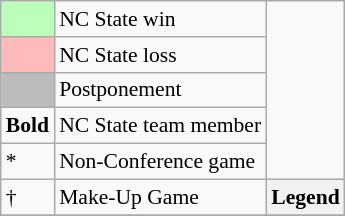<table class="wikitable" style="font-size:90%">
<tr>
<td bgcolor="#bbffbb"> </td>
<td>NC State win</td>
</tr>
<tr>
<td bgcolor="#ffbbbb"> </td>
<td>NC State loss</td>
</tr>
<tr>
<td bgcolor="#bbbbbb"> </td>
<td>Postponement</td>
</tr>
<tr>
<td><strong>Bold</strong></td>
<td>NC State team member</td>
</tr>
<tr>
<td>*</td>
<td>Non-Conference game</td>
</tr>
<tr>
<td>†</td>
<td>Make-Up Game</td>
<th colspan="2">Legend</th>
</tr>
<tr>
</tr>
</table>
